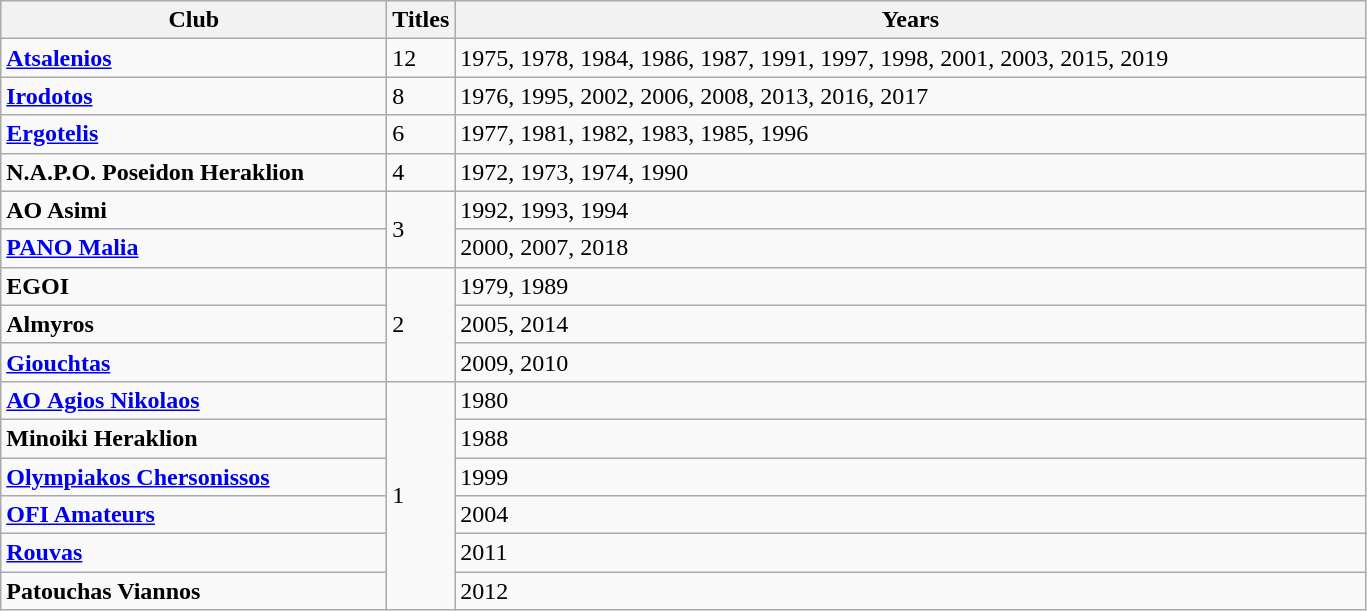<table class="wikitable">
<tr>
<th style="width:250px;">Club</th>
<th style="width:10px;">Titles</th>
<th style="width:600px;">Years</th>
</tr>
<tr>
<td><strong><a href='#'>Atsalenios</a></strong></td>
<td>12</td>
<td>1975, 1978, 1984, 1986, 1987, 1991, 1997, 1998, 2001, 2003, 2015, 2019</td>
</tr>
<tr>
<td><strong><a href='#'>Irodotos</a></strong></td>
<td>8</td>
<td>1976, 1995, 2002, 2006, 2008, 2013, 2016, 2017</td>
</tr>
<tr>
<td><strong><a href='#'>Ergotelis</a></strong></td>
<td>6</td>
<td>1977, 1981, 1982, 1983, 1985, 1996</td>
</tr>
<tr>
<td><strong>N.A.P.O. Poseidon Heraklion</strong></td>
<td>4</td>
<td>1972, 1973, 1974, 1990</td>
</tr>
<tr>
<td><strong>AO Asimi</strong></td>
<td rowspan=2>3</td>
<td>1992, 1993, 1994</td>
</tr>
<tr>
<td><strong><a href='#'>PANO Malia</a></strong></td>
<td>2000, 2007, 2018</td>
</tr>
<tr>
<td><strong>EGOI</strong></td>
<td rowspan=3>2</td>
<td>1979, 1989</td>
</tr>
<tr>
<td><strong>Almyros</strong></td>
<td>2005, 2014</td>
</tr>
<tr>
<td><strong><a href='#'>Giouchtas</a></strong></td>
<td>2009, 2010</td>
</tr>
<tr>
<td><strong><a href='#'>ΑΟ Agios Nikolaos</a></strong></td>
<td rowspan=6>1</td>
<td>1980</td>
</tr>
<tr>
<td><strong>Minoiki Heraklion</strong></td>
<td>1988</td>
</tr>
<tr>
<td><strong><a href='#'>Olympiakos Chersonissos</a></strong></td>
<td>1999</td>
</tr>
<tr>
<td><strong><a href='#'>OFI Amateurs</a></strong></td>
<td>2004</td>
</tr>
<tr>
<td><strong><a href='#'>Rouvas</a></strong></td>
<td>2011</td>
</tr>
<tr>
<td><strong>Patouchas Viannos</strong></td>
<td>2012</td>
</tr>
</table>
